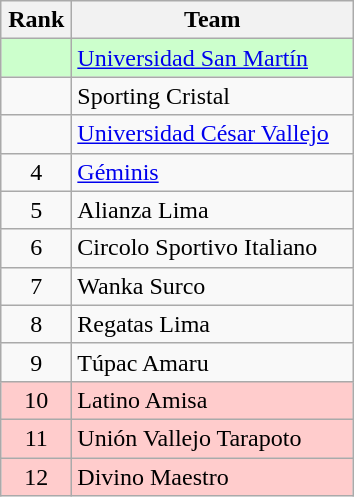<table class="wikitable" style="text-align: center;">
<tr>
<th width=40>Rank</th>
<th width=180>Team</th>
</tr>
<tr bgcolor=#ccffcc align=center>
<td></td>
<td style="text-align:left;"><a href='#'>Universidad San Martín</a></td>
</tr>
<tr align=center>
<td></td>
<td style="text-align:left;">Sporting Cristal</td>
</tr>
<tr align=center>
<td></td>
<td style="text-align:left;"><a href='#'>Universidad César Vallejo</a></td>
</tr>
<tr align=center>
<td>4</td>
<td style="text-align:left;"><a href='#'>Géminis</a></td>
</tr>
<tr align=center>
<td>5</td>
<td style="text-align:left;">Alianza Lima</td>
</tr>
<tr align=center>
<td>6</td>
<td style="text-align:left;">Circolo Sportivo Italiano</td>
</tr>
<tr align=center>
<td>7</td>
<td style="text-align:left;">Wanka Surco</td>
</tr>
<tr align=center>
<td>8</td>
<td style="text-align:left;">Regatas Lima</td>
</tr>
<tr align=center>
<td>9</td>
<td style="text-align:left;">Túpac Amaru</td>
</tr>
<tr bgcolor=#ffcccc align=center>
<td>10</td>
<td style="text-align:left;">Latino Amisa</td>
</tr>
<tr bgcolor=#ffcccc align=center>
<td>11</td>
<td style="text-align:left;">Unión Vallejo Tarapoto</td>
</tr>
<tr bgcolor=#ffcccc align=center>
<td>12</td>
<td style="text-align:left;">Divino Maestro</td>
</tr>
</table>
